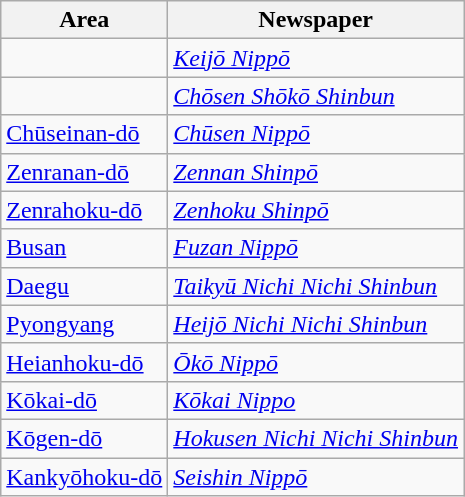<table class="wikitable">
<tr>
<th>Area</th>
<th>Newspaper</th>
</tr>
<tr>
<td></td>
<td><em><a href='#'>Keijō Nippō</a></em></td>
</tr>
<tr>
<td></td>
<td><em><a href='#'>Chōsen Shōkō Shinbun</a></em></td>
</tr>
<tr>
<td><a href='#'>Chūseinan-dō</a></td>
<td><em><a href='#'>Chūsen Nippō</a></em></td>
</tr>
<tr>
<td><a href='#'>Zenranan-dō</a></td>
<td><em><a href='#'>Zennan Shinpō</a></em></td>
</tr>
<tr>
<td><a href='#'>Zenrahoku-dō</a></td>
<td><em><a href='#'>Zenhoku Shinpō</a></em></td>
</tr>
<tr>
<td><a href='#'>Busan</a></td>
<td><em><a href='#'>Fuzan Nippō</a></em></td>
</tr>
<tr>
<td><a href='#'>Daegu</a></td>
<td><em><a href='#'>Taikyū Nichi Nichi Shinbun</a></em></td>
</tr>
<tr>
<td><a href='#'>Pyongyang</a></td>
<td><em><a href='#'>Heijō Nichi Nichi Shinbun</a></em></td>
</tr>
<tr>
<td><a href='#'>Heianhoku-dō</a></td>
<td><em><a href='#'>Ōkō Nippō</a></em></td>
</tr>
<tr>
<td><a href='#'>Kōkai-dō</a></td>
<td><em><a href='#'>Kōkai Nippo</a></em></td>
</tr>
<tr>
<td><a href='#'>Kōgen-dō</a></td>
<td><em><a href='#'>Hokusen Nichi Nichi Shinbun</a></em></td>
</tr>
<tr>
<td><a href='#'>Kankyōhoku-dō</a></td>
<td><em><a href='#'>Seishin Nippō</a></em></td>
</tr>
</table>
